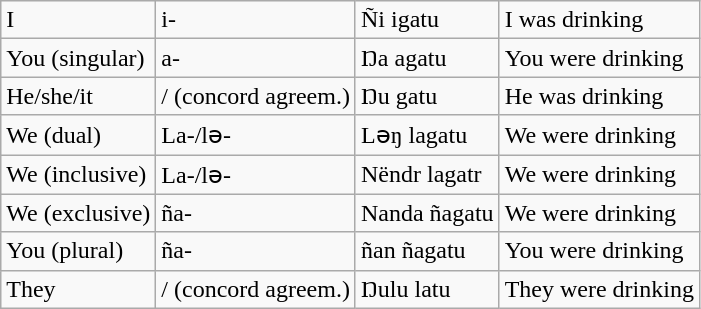<table class="wikitable">
<tr>
<td>I</td>
<td>i-</td>
<td>Ñi igatu</td>
<td>I was drinking</td>
</tr>
<tr>
<td>You (singular)</td>
<td>a-</td>
<td>Ŋa agatu</td>
<td>You were drinking</td>
</tr>
<tr>
<td>He/she/it</td>
<td>/ (concord agreem.)</td>
<td>Ŋu gatu</td>
<td>He was drinking</td>
</tr>
<tr>
<td>We (dual)</td>
<td>La-/lə-</td>
<td>Ləŋ lagatu</td>
<td>We were drinking</td>
</tr>
<tr>
<td>We (inclusive)</td>
<td>La-/lə-</td>
<td>Nëndr lagatr</td>
<td>We were drinking</td>
</tr>
<tr>
<td>We (exclusive)</td>
<td>ña-</td>
<td>Nanda ñagatu</td>
<td>We were drinking</td>
</tr>
<tr>
<td>You (plural)</td>
<td>ña-</td>
<td>ñan ñagatu</td>
<td>You were drinking</td>
</tr>
<tr>
<td>They</td>
<td>/ (concord agreem.)</td>
<td>Ŋulu latu</td>
<td>They were drinking</td>
</tr>
</table>
